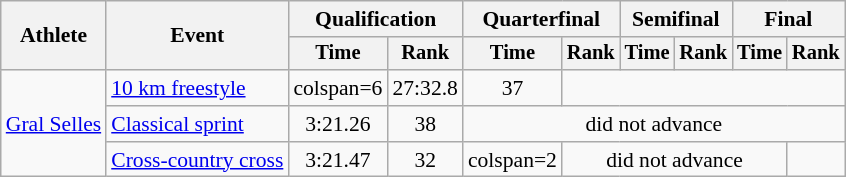<table class="wikitable" style="font-size:90%">
<tr>
<th rowspan="2">Athlete</th>
<th rowspan="2">Event</th>
<th colspan="2">Qualification</th>
<th colspan="2">Quarterfinal</th>
<th colspan="2">Semifinal</th>
<th colspan="2">Final</th>
</tr>
<tr style="font-size:95%">
<th>Time</th>
<th>Rank</th>
<th>Time</th>
<th>Rank</th>
<th>Time</th>
<th>Rank</th>
<th>Time</th>
<th>Rank</th>
</tr>
<tr align=center>
<td align=left rowspan=3><a href='#'>Gral Selles</a></td>
<td align=left><a href='#'>10 km freestyle</a></td>
<td>colspan=6 </td>
<td>27:32.8</td>
<td>37</td>
</tr>
<tr align=center>
<td align=left><a href='#'>Classical sprint</a></td>
<td>3:21.26</td>
<td>38</td>
<td colspan=6>did not advance</td>
</tr>
<tr align=center>
<td align=left><a href='#'>Cross-country cross</a></td>
<td>3:21.47</td>
<td>32</td>
<td>colspan=2 </td>
<td colspan=4>did not advance</td>
</tr>
</table>
